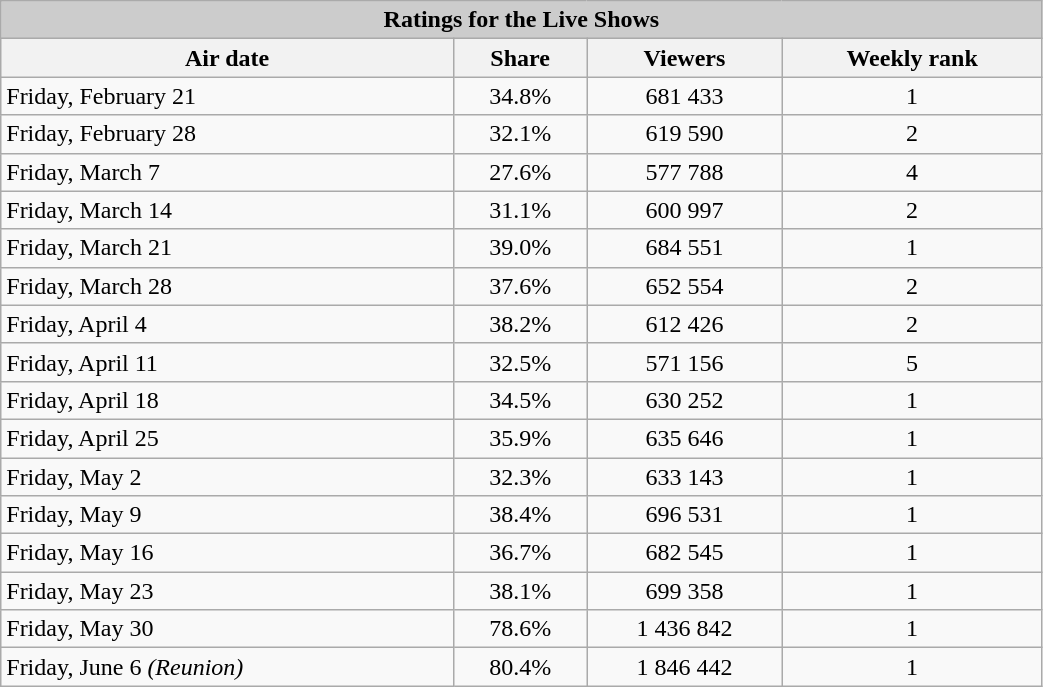<table class="wikitable collapsible" style="width:55%;">
<tr>
<th colspan=4 style="background:#ccc;">Ratings for the Live Shows</th>
</tr>
<tr>
<th>Air date</th>
<th>Share</th>
<th>Viewers</th>
<th>Weekly rank</th>
</tr>
<tr>
<td>Friday, February 21</td>
<td style="text-align:center">34.8%</td>
<td style="text-align:center">681 433</td>
<td style="text-align:center">1</td>
</tr>
<tr>
<td>Friday, February 28</td>
<td style="text-align:center">32.1%</td>
<td style="text-align:center">619 590</td>
<td style="text-align:center">2</td>
</tr>
<tr>
<td>Friday, March 7</td>
<td style="text-align:center">27.6%</td>
<td style="text-align:center">577 788</td>
<td style="text-align:center">4</td>
</tr>
<tr>
<td>Friday, March 14</td>
<td style="text-align:center">31.1%</td>
<td style="text-align:center">600 997</td>
<td style="text-align:center">2</td>
</tr>
<tr>
<td>Friday, March 21</td>
<td style="text-align:center">39.0%</td>
<td style="text-align:center">684 551</td>
<td style="text-align:center">1</td>
</tr>
<tr>
<td>Friday, March 28</td>
<td style="text-align:center">37.6%</td>
<td style="text-align:center">652 554</td>
<td style="text-align:center">2</td>
</tr>
<tr>
<td>Friday, April 4</td>
<td style="text-align:center">38.2%</td>
<td style="text-align:center">612 426</td>
<td style="text-align:center">2</td>
</tr>
<tr>
<td>Friday, April 11</td>
<td style="text-align:center">32.5%</td>
<td style="text-align:center">571 156</td>
<td style="text-align:center">5</td>
</tr>
<tr>
<td>Friday, April 18</td>
<td style="text-align:center">34.5%</td>
<td style="text-align:center">630 252</td>
<td style="text-align:center">1</td>
</tr>
<tr>
<td>Friday, April 25</td>
<td style="text-align:center">35.9%</td>
<td style="text-align:center">635 646</td>
<td style="text-align:center">1</td>
</tr>
<tr>
<td>Friday, May 2</td>
<td style="text-align:center">32.3%</td>
<td style="text-align:center">633 143</td>
<td style="text-align:center">1</td>
</tr>
<tr>
<td>Friday, May 9</td>
<td style="text-align:center">38.4%</td>
<td style="text-align:center">696 531</td>
<td style="text-align:center">1</td>
</tr>
<tr>
<td>Friday, May 16</td>
<td style="text-align:center">36.7%</td>
<td style="text-align:center">682 545</td>
<td style="text-align:center">1</td>
</tr>
<tr>
<td>Friday, May 23</td>
<td style="text-align:center">38.1%</td>
<td style="text-align:center">699 358</td>
<td style="text-align:center">1</td>
</tr>
<tr>
<td>Friday, May 30</td>
<td style="text-align:center">78.6%</td>
<td style="text-align:center">1 436 842</td>
<td style="text-align:center">1</td>
</tr>
<tr>
<td>Friday, June 6 <em>(Reunion)</em></td>
<td style="text-align:center">80.4%</td>
<td style="text-align:center">1 846 442</td>
<td style="text-align:center">1</td>
</tr>
</table>
